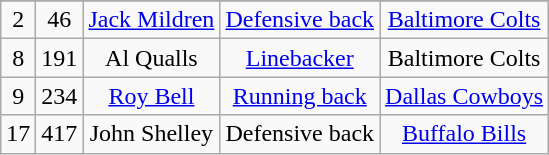<table class="wikitable" style="text-align:center;">
<tr>
</tr>
<tr>
<td>2</td>
<td>46</td>
<td><a href='#'>Jack Mildren</a></td>
<td><a href='#'>Defensive back</a></td>
<td><a href='#'>Baltimore Colts</a></td>
</tr>
<tr>
<td>8</td>
<td>191</td>
<td>Al Qualls</td>
<td><a href='#'>Linebacker</a></td>
<td>Baltimore Colts</td>
</tr>
<tr>
<td>9</td>
<td>234</td>
<td><a href='#'>Roy Bell</a></td>
<td><a href='#'>Running back</a></td>
<td><a href='#'>Dallas Cowboys</a></td>
</tr>
<tr>
<td>17</td>
<td>417</td>
<td>John Shelley</td>
<td>Defensive back</td>
<td><a href='#'>Buffalo Bills</a></td>
</tr>
</table>
